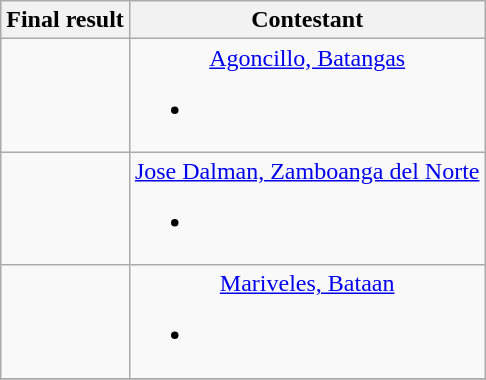<table class="wikitable" style="text-align:center;">
<tr>
<th>Final result</th>
<th>Contestant</th>
</tr>
<tr>
<td></td>
<td><a href='#'>Agoncillo, Batangas</a><br><ul><li></li></ul></td>
</tr>
<tr>
<td></td>
<td><a href='#'>Jose Dalman, Zamboanga del Norte</a><br><ul><li></li></ul></td>
</tr>
<tr>
<td></td>
<td><a href='#'>Mariveles, Bataan</a><br><ul><li></li></ul></td>
</tr>
<tr>
</tr>
</table>
